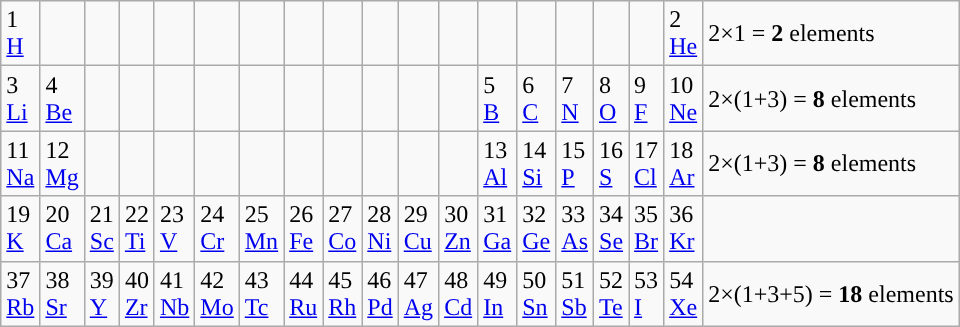<table class="wikitable" style="margin:auto;">
<tr>
<td>1<br><a href='#'>H</a></td>
<td></td>
<td></td>
<td></td>
<td></td>
<td></td>
<td></td>
<td></td>
<td></td>
<td></td>
<td></td>
<td></td>
<td></td>
<td></td>
<td></td>
<td></td>
<td></td>
<td>2<br><a href='#'>He</a></td>
<td>2×1 = <strong>2</strong> elements<br>  </td>
</tr>
<tr>
<td>3<br><a href='#'>Li</a></td>
<td>4<br><a href='#'>Be</a></td>
<td></td>
<td></td>
<td></td>
<td></td>
<td></td>
<td></td>
<td></td>
<td></td>
<td></td>
<td></td>
<td>5<br><a href='#'>B</a></td>
<td>6<br><a href='#'>C</a></td>
<td>7<br><a href='#'>N</a></td>
<td>8<br><a href='#'>O</a></td>
<td>9<br><a href='#'>F</a></td>
<td>10<br><a href='#'>Ne</a></td>
<td>2×(1+3) = <strong>8</strong> elements<br>  </td>
</tr>
<tr>
<td>11<br><a href='#'>Na</a></td>
<td>12<br><a href='#'>Mg</a></td>
<td></td>
<td></td>
<td></td>
<td></td>
<td></td>
<td></td>
<td></td>
<td></td>
<td></td>
<td></td>
<td>13<br><a href='#'>Al</a></td>
<td>14<br><a href='#'>Si</a></td>
<td>15<br><a href='#'>P</a></td>
<td>16<br><a href='#'>S</a></td>
<td>17<br><a href='#'>Cl</a></td>
<td>18<br><a href='#'>Ar</a></td>
<td>2×(1+3) = <strong>8</strong> elements<br>  </td>
</tr>
<tr>
<td>19<br><a href='#'>K</a></td>
<td>20<br><a href='#'>Ca</a></td>
<td>21<br><a href='#'>Sc</a></td>
<td>22<br><a href='#'>Ti</a></td>
<td>23<br><a href='#'>V</a></td>
<td>24<br><a href='#'>Cr</a></td>
<td>25<br><a href='#'>Mn</a></td>
<td>26<br><a href='#'>Fe</a></td>
<td>27<br><a href='#'>Co</a></td>
<td>28<br><a href='#'>Ni</a></td>
<td>29<br><a href='#'>Cu</a></td>
<td>30<br><a href='#'>Zn</a></td>
<td>31<br><a href='#'>Ga</a></td>
<td>32<br><a href='#'>Ge</a></td>
<td>33<br><a href='#'>As</a></td>
<td>34<br><a href='#'>Se</a></td>
<td>35<br><a href='#'>Br</a></td>
<td>36<br><a href='#'>Kr</a></td>
<td><br>  </td>
</tr>
<tr>
<td>37<br><a href='#'>Rb</a></td>
<td>38<br><a href='#'>Sr</a></td>
<td>39<br><a href='#'>Y</a></td>
<td>40<br><a href='#'>Zr</a></td>
<td>41<br><a href='#'>Nb</a></td>
<td>42<br><a href='#'>Mo</a></td>
<td>43<br><a href='#'>Tc</a></td>
<td>44<br><a href='#'>Ru</a></td>
<td>45<br><a href='#'>Rh</a></td>
<td>46<br><a href='#'>Pd</a></td>
<td>47<br><a href='#'>Ag</a></td>
<td>48<br><a href='#'>Cd</a></td>
<td>49<br><a href='#'>In</a></td>
<td>50<br><a href='#'>Sn</a></td>
<td>51<br><a href='#'>Sb</a></td>
<td>52<br><a href='#'>Te</a></td>
<td>53<br><a href='#'>I</a></td>
<td>54<br><a href='#'>Xe</a></td>
<td>2×(1+3+5) = <strong>18</strong> elements<br>  </td>
</tr>
</table>
